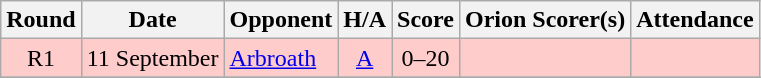<table class="wikitable" style="text-align:center">
<tr>
<th>Round</th>
<th>Date</th>
<th>Opponent</th>
<th>H/A</th>
<th>Score</th>
<th>Orion Scorer(s)</th>
<th>Attendance</th>
</tr>
<tr bgcolor=#FFCCCC>
<td>R1</td>
<td align=left>11 September</td>
<td align=left><a href='#'>Arbroath</a></td>
<td><a href='#'>A</a></td>
<td>0–20</td>
<td align=left></td>
<td></td>
</tr>
<tr>
</tr>
</table>
